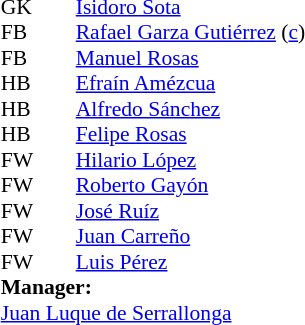<table style="font-size: 90%" cellspacing="0" cellpadding="0" align=center>
<tr>
<th width="25"></th>
<th width="25"></th>
</tr>
<tr>
<td>GK</td>
<td></td>
<td><a href='#'>Isidoro Sota</a></td>
</tr>
<tr>
<td>FB</td>
<td></td>
<td><a href='#'>Rafael Garza Gutiérrez</a> (<a href='#'>c</a>)</td>
</tr>
<tr>
<td>FB</td>
<td></td>
<td><a href='#'>Manuel Rosas</a></td>
</tr>
<tr>
<td>HB</td>
<td></td>
<td><a href='#'>Efraín Amézcua</a></td>
</tr>
<tr>
<td>HB</td>
<td></td>
<td><a href='#'>Alfredo Sánchez</a></td>
</tr>
<tr>
<td>HB</td>
<td></td>
<td><a href='#'>Felipe Rosas</a></td>
</tr>
<tr>
<td>FW</td>
<td></td>
<td><a href='#'>Hilario López</a></td>
</tr>
<tr>
<td>FW</td>
<td></td>
<td><a href='#'>Roberto Gayón</a></td>
</tr>
<tr>
<td>FW</td>
<td></td>
<td><a href='#'>José Ruíz</a></td>
</tr>
<tr>
<td>FW</td>
<td></td>
<td><a href='#'>Juan Carreño</a></td>
</tr>
<tr>
<td>FW</td>
<td></td>
<td><a href='#'>Luis Pérez</a></td>
</tr>
<tr>
<td colspan=3><strong>Manager:</strong></td>
</tr>
<tr>
<td colspan=4><a href='#'>Juan Luque de Serrallonga</a></td>
</tr>
</table>
